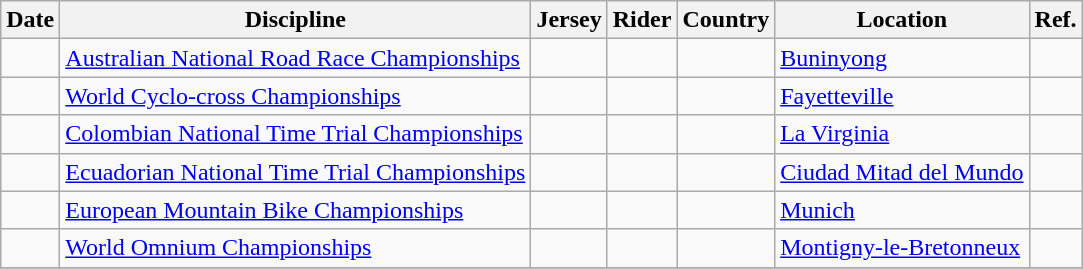<table class="wikitable sortable">
<tr>
<th>Date</th>
<th>Discipline</th>
<th>Jersey</th>
<th>Rider</th>
<th>Country</th>
<th>Location</th>
<th class="unsortable">Ref.</th>
</tr>
<tr>
<td></td>
<td><a href='#'>Australian National Road Race Championships</a></td>
<td align="center"></td>
<td></td>
<td></td>
<td><a href='#'>Buninyong</a></td>
<td align="center"></td>
</tr>
<tr>
<td></td>
<td><a href='#'>World Cyclo-cross Championships</a></td>
<td align="center"></td>
<td></td>
<td></td>
<td><a href='#'>Fayetteville</a></td>
<td align="center"></td>
</tr>
<tr>
<td></td>
<td><a href='#'>Colombian National Time Trial Championships</a></td>
<td align="center"></td>
<td></td>
<td></td>
<td><a href='#'>La Virginia</a></td>
<td align="center"></td>
</tr>
<tr>
<td></td>
<td><a href='#'>Ecuadorian National Time Trial Championships</a></td>
<td align="center"></td>
<td></td>
<td></td>
<td><a href='#'>Ciudad Mitad del Mundo</a></td>
<td align="center"></td>
</tr>
<tr>
<td></td>
<td><a href='#'>European Mountain Bike Championships</a></td>
<td align="center"></td>
<td></td>
<td></td>
<td><a href='#'>Munich</a></td>
<td align="center"></td>
</tr>
<tr>
<td></td>
<td><a href='#'>World Omnium Championships</a></td>
<td align="center"></td>
<td></td>
<td></td>
<td><a href='#'>Montigny-le-Bretonneux</a></td>
<td align="center"></td>
</tr>
<tr>
</tr>
</table>
